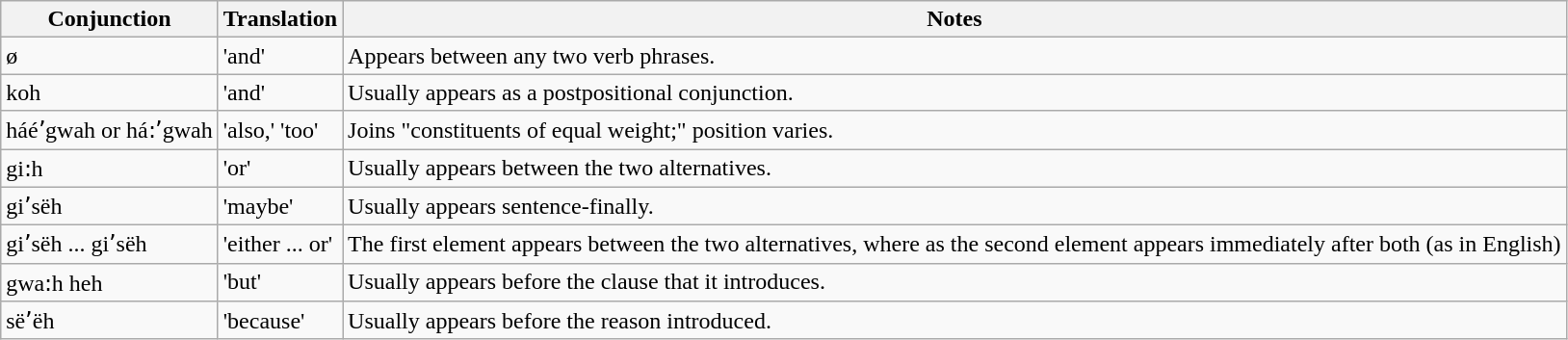<table class="wikitable">
<tr>
<th>Conjunction</th>
<th>Translation</th>
<th>Notes</th>
</tr>
<tr>
<td>ø</td>
<td>'and'</td>
<td>Appears between any two verb phrases.</td>
</tr>
<tr>
<td>koh</td>
<td>'and'</td>
<td>Usually appears as a postpositional conjunction.</td>
</tr>
<tr>
<td>háéʼgwah or há꞉ʼgwah</td>
<td>'also,' 'too'</td>
<td>Joins "constituents of equal weight;" position varies.</td>
</tr>
<tr>
<td>gi꞉h</td>
<td>'or'</td>
<td>Usually appears between the two alternatives.</td>
</tr>
<tr>
<td>giʼsëh</td>
<td>'maybe'</td>
<td>Usually appears sentence-finally.</td>
</tr>
<tr>
<td>giʼsëh ... giʼsëh</td>
<td>'either ... or'</td>
<td>The first element appears between the two alternatives, where as the second element appears immediately after both (as in English)</td>
</tr>
<tr>
<td>gwa꞉h heh</td>
<td>'but'</td>
<td>Usually appears before the clause that it introduces.</td>
</tr>
<tr>
<td>sëʼëh</td>
<td>'because'</td>
<td>Usually appears before the reason introduced.</td>
</tr>
</table>
